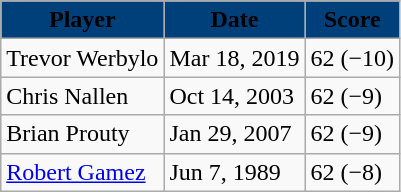<table class="wikitable">
<tr>
<th style="background:#00407a;"><span>Player</span></th>
<th style="background:#00407a;"><span>Date</span></th>
<th style="background:#00407a;"><span>Score</span></th>
</tr>
<tr>
<td>Trevor Werbylo</td>
<td>Mar 18, 2019</td>
<td>62 (−10)</td>
</tr>
<tr>
<td>Chris Nallen</td>
<td>Oct 14, 2003</td>
<td>62 (−9)</td>
</tr>
<tr>
<td>Brian Prouty</td>
<td>Jan 29, 2007</td>
<td>62 (−9)</td>
</tr>
<tr>
<td><a href='#'>Robert Gamez</a></td>
<td>Jun 7, 1989</td>
<td>62 (−8)</td>
</tr>
</table>
